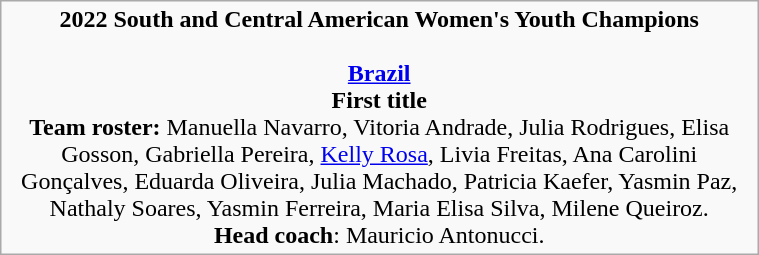<table class="wikitable" style="width: 40%;">
<tr style="text-align: center;">
<td><strong>2022 South and Central American Women's Youth Champions</strong><br><br><strong><a href='#'>Brazil</a></strong><br><strong>First title</strong><br><strong>Team roster:</strong> Manuella Navarro, Vitoria Andrade, Julia Rodrigues, Elisa Gosson, Gabriella Pereira, <a href='#'>Kelly Rosa</a>, Livia Freitas, Ana Carolini Gonçalves, Eduarda Oliveira, Julia Machado, Patricia Kaefer, Yasmin Paz, Nathaly Soares, Yasmin Ferreira, Maria Elisa Silva, Milene Queiroz. <br><strong>Head coach</strong>: Mauricio Antonucci.</td>
</tr>
</table>
